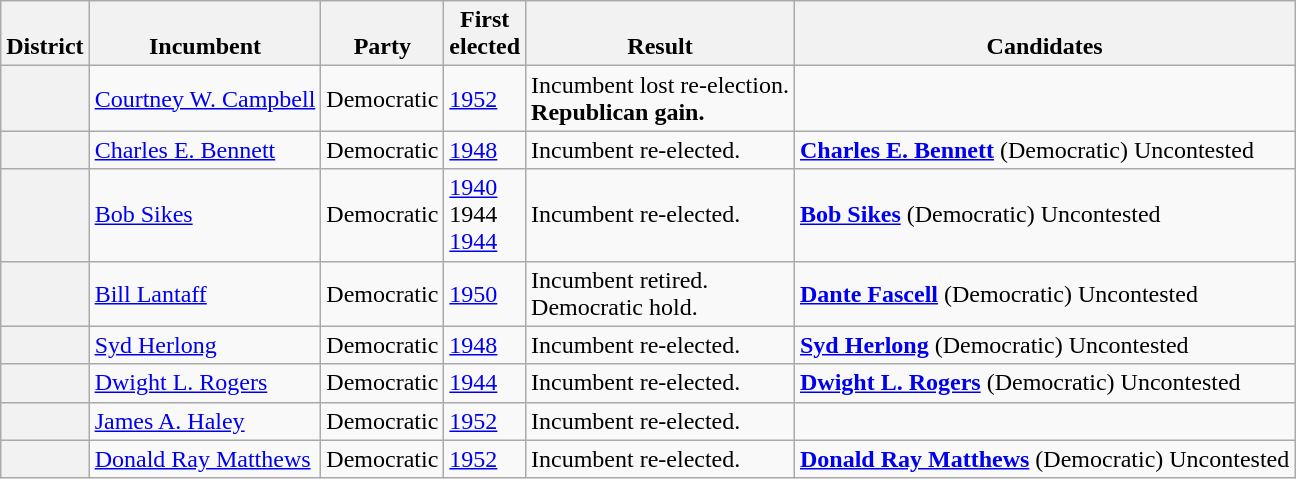<table class=wikitable>
<tr valign=bottom>
<th>District</th>
<th>Incumbent</th>
<th>Party</th>
<th>First<br>elected</th>
<th>Result</th>
<th>Candidates</th>
</tr>
<tr>
<th></th>
<td><a href='#'>Courtney W. Campbell</a></td>
<td>Democratic</td>
<td><a href='#'>1952</a></td>
<td>Incumbent lost re-election.<br><strong>Republican gain.</strong></td>
<td nowrap></td>
</tr>
<tr>
<th></th>
<td><a href='#'>Charles E. Bennett</a></td>
<td>Democratic</td>
<td><a href='#'>1948</a></td>
<td>Incumbent re-elected.</td>
<td nowrap> <strong><a href='#'>Charles E. Bennett</a></strong> (Democratic) Uncontested</td>
</tr>
<tr>
<th></th>
<td><a href='#'>Bob Sikes</a></td>
<td>Democratic</td>
<td><a href='#'>1940</a><br>1944 <br><a href='#'>1944</a></td>
<td>Incumbent re-elected.</td>
<td nowrap> <strong><a href='#'>Bob Sikes</a></strong> (Democratic) Uncontested</td>
</tr>
<tr>
<th></th>
<td><a href='#'>Bill Lantaff</a></td>
<td>Democratic</td>
<td><a href='#'>1950</a></td>
<td>Incumbent retired.<br>Democratic hold.</td>
<td nowrap> <strong><a href='#'>Dante Fascell</a></strong> (Democratic) Uncontested</td>
</tr>
<tr>
<th></th>
<td><a href='#'>Syd Herlong</a></td>
<td>Democratic</td>
<td><a href='#'>1948</a></td>
<td>Incumbent re-elected.</td>
<td nowrap> <strong><a href='#'>Syd Herlong</a></strong> (Democratic) Uncontested</td>
</tr>
<tr>
<th></th>
<td><a href='#'>Dwight L. Rogers</a></td>
<td>Democratic</td>
<td><a href='#'>1944</a></td>
<td>Incumbent re-elected.</td>
<td nowrap> <strong><a href='#'>Dwight L. Rogers</a></strong> (Democratic) Uncontested</td>
</tr>
<tr>
<th></th>
<td><a href='#'>James A. Haley</a></td>
<td>Democratic</td>
<td><a href='#'>1952</a></td>
<td>Incumbent re-elected.</td>
<td nowrap></td>
</tr>
<tr>
<th></th>
<td><a href='#'>Donald Ray Matthews</a></td>
<td>Democratic</td>
<td><a href='#'>1952</a></td>
<td>Incumbent re-elected.</td>
<td nowrap> <strong><a href='#'>Donald Ray Matthews</a></strong> (Democratic) Uncontested</td>
</tr>
</table>
